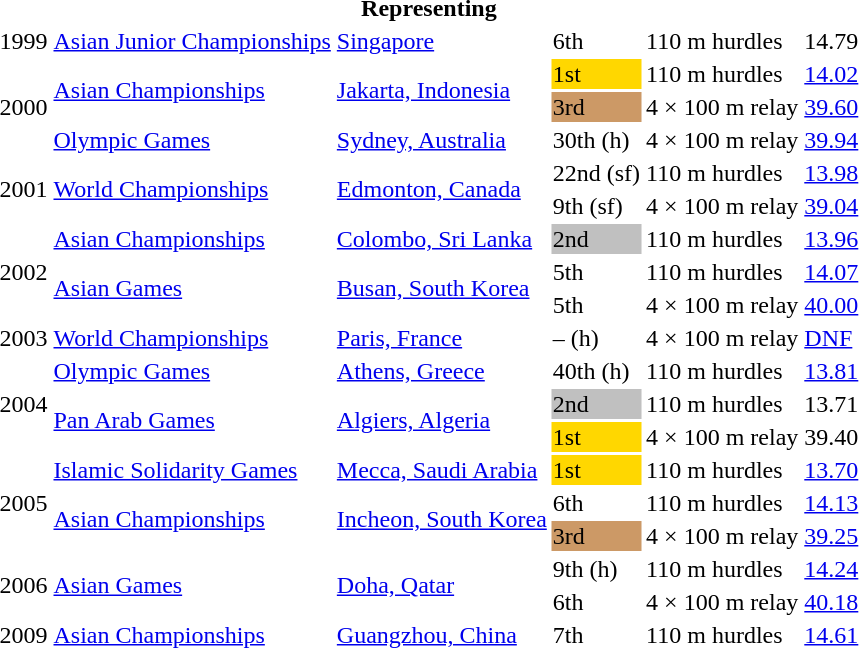<table>
<tr>
<th colspan="6">Representing </th>
</tr>
<tr>
<td>1999</td>
<td><a href='#'>Asian Junior Championships</a></td>
<td><a href='#'>Singapore</a></td>
<td>6th</td>
<td>110 m hurdles</td>
<td>14.79</td>
</tr>
<tr>
<td rowspan=3>2000</td>
<td rowspan=2><a href='#'>Asian Championships</a></td>
<td rowspan=2><a href='#'>Jakarta, Indonesia</a></td>
<td bgcolor="gold">1st</td>
<td>110 m hurdles</td>
<td><a href='#'>14.02</a></td>
</tr>
<tr>
<td bgcolor="cc9966">3rd</td>
<td>4 × 100 m relay</td>
<td><a href='#'>39.60</a></td>
</tr>
<tr>
<td><a href='#'>Olympic Games</a></td>
<td><a href='#'>Sydney, Australia</a></td>
<td>30th (h)</td>
<td>4 × 100 m relay</td>
<td><a href='#'>39.94</a></td>
</tr>
<tr>
<td rowspan=2>2001</td>
<td rowspan=2><a href='#'>World Championships</a></td>
<td rowspan=2><a href='#'>Edmonton, Canada</a></td>
<td>22nd (sf)</td>
<td>110 m hurdles</td>
<td><a href='#'>13.98</a></td>
</tr>
<tr>
<td>9th (sf)</td>
<td>4 × 100 m relay</td>
<td><a href='#'>39.04</a></td>
</tr>
<tr>
<td rowspan=3>2002</td>
<td><a href='#'>Asian Championships</a></td>
<td><a href='#'>Colombo, Sri Lanka</a></td>
<td bgcolor="silver">2nd</td>
<td>110 m hurdles</td>
<td><a href='#'>13.96</a></td>
</tr>
<tr>
<td rowspan=2><a href='#'>Asian Games</a></td>
<td rowspan=2><a href='#'>Busan, South Korea</a></td>
<td>5th</td>
<td>110 m hurdles</td>
<td><a href='#'>14.07</a></td>
</tr>
<tr>
<td>5th</td>
<td>4 × 100 m relay</td>
<td><a href='#'>40.00</a></td>
</tr>
<tr>
<td>2003</td>
<td><a href='#'>World Championships</a></td>
<td><a href='#'>Paris, France</a></td>
<td>– (h)</td>
<td>4 × 100 m relay</td>
<td><a href='#'>DNF</a></td>
</tr>
<tr>
<td rowspan=3>2004</td>
<td><a href='#'>Olympic Games</a></td>
<td><a href='#'>Athens, Greece</a></td>
<td>40th (h)</td>
<td>110 m hurdles</td>
<td><a href='#'>13.81</a></td>
</tr>
<tr>
<td rowspan=2><a href='#'>Pan Arab Games</a></td>
<td rowspan=2><a href='#'>Algiers, Algeria</a></td>
<td bgcolor="silver">2nd</td>
<td>110 m hurdles</td>
<td>13.71</td>
</tr>
<tr>
<td bgcolor="gold">1st</td>
<td>4 × 100 m relay</td>
<td>39.40</td>
</tr>
<tr>
<td rowspan=3>2005</td>
<td><a href='#'>Islamic Solidarity Games</a></td>
<td><a href='#'>Mecca, Saudi Arabia</a></td>
<td bgcolor="gold">1st</td>
<td>110 m hurdles</td>
<td><a href='#'>13.70</a></td>
</tr>
<tr>
<td rowspan=2><a href='#'>Asian Championships</a></td>
<td rowspan=2><a href='#'>Incheon, South Korea</a></td>
<td>6th</td>
<td>110 m hurdles</td>
<td><a href='#'>14.13</a></td>
</tr>
<tr>
<td bgcolor=cc9966>3rd</td>
<td>4 × 100 m relay</td>
<td><a href='#'>39.25</a></td>
</tr>
<tr>
<td rowspan=2>2006</td>
<td rowspan=2><a href='#'>Asian Games</a></td>
<td rowspan=2><a href='#'>Doha, Qatar</a></td>
<td>9th (h)</td>
<td>110 m hurdles</td>
<td><a href='#'>14.24</a></td>
</tr>
<tr>
<td>6th</td>
<td>4 × 100 m relay</td>
<td><a href='#'>40.18</a></td>
</tr>
<tr>
<td>2009</td>
<td><a href='#'>Asian Championships</a></td>
<td><a href='#'>Guangzhou, China</a></td>
<td>7th</td>
<td>110 m hurdles</td>
<td><a href='#'>14.61</a></td>
</tr>
</table>
